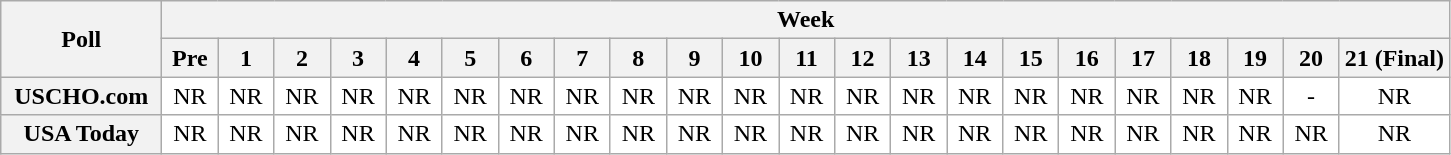<table class="wikitable" style="white-space:nowrap;">
<tr>
<th scope="col" width="100" rowspan="2">Poll</th>
<th colspan="25">Week</th>
</tr>
<tr>
<th scope="col" width="30">Pre</th>
<th scope="col" width="30">1</th>
<th scope="col" width="30">2</th>
<th scope="col" width="30">3</th>
<th scope="col" width="30">4</th>
<th scope="col" width="30">5</th>
<th scope="col" width="30">6</th>
<th scope="col" width="30">7</th>
<th scope="col" width="30">8</th>
<th scope="col" width="30">9</th>
<th scope="col" width="30">10</th>
<th scope="col" width="30">11</th>
<th scope="col" width="30">12</th>
<th scope="col" width="30">13</th>
<th scope="col" width="30">14</th>
<th scope="col" width="30">15</th>
<th scope="col" width="30">16</th>
<th scope="col" width="30">17</th>
<th scope="col" width="30">18</th>
<th scope="col" width="30">19</th>
<th scope="col" width="30">20</th>
<th scope="col" width="30">21 (Final)</th>
</tr>
<tr style="text-align:center;">
<th>USCHO.com</th>
<td bgcolor=FFFFFF>NR</td>
<td bgcolor=FFFFFF>NR</td>
<td bgcolor=FFFFFF>NR</td>
<td bgcolor=FFFFFF>NR</td>
<td bgcolor=FFFFFF>NR</td>
<td bgcolor=FFFFFF>NR</td>
<td bgcolor=FFFFFF>NR</td>
<td bgcolor=FFFFFF>NR</td>
<td bgcolor=FFFFFF>NR</td>
<td bgcolor=FFFFFF>NR</td>
<td bgcolor=FFFFFF>NR</td>
<td bgcolor=FFFFFF>NR</td>
<td bgcolor=FFFFFF>NR</td>
<td bgcolor=FFFFFF>NR</td>
<td bgcolor=FFFFFF>NR</td>
<td bgcolor=FFFFFF>NR</td>
<td bgcolor=FFFFFF>NR</td>
<td bgcolor=FFFFFF>NR</td>
<td bgcolor=FFFFFF>NR</td>
<td bgcolor=FFFFFF>NR</td>
<td bgcolor=FFFFFF>-</td>
<td bgcolor=FFFFFF>NR</td>
</tr>
<tr style="text-align:center;">
<th>USA Today</th>
<td bgcolor=FFFFFF>NR</td>
<td bgcolor=FFFFFF>NR</td>
<td bgcolor=FFFFFF>NR</td>
<td bgcolor=FFFFFF>NR</td>
<td bgcolor=FFFFFF>NR</td>
<td bgcolor=FFFFFF>NR</td>
<td bgcolor=FFFFFF>NR</td>
<td bgcolor=FFFFFF>NR</td>
<td bgcolor=FFFFFF>NR</td>
<td bgcolor=FFFFFF>NR</td>
<td bgcolor=FFFFFF>NR</td>
<td bgcolor=FFFFFF>NR</td>
<td bgcolor=FFFFFF>NR</td>
<td bgcolor=FFFFFF>NR</td>
<td bgcolor=FFFFFF>NR</td>
<td bgcolor=FFFFFF>NR</td>
<td bgcolor=FFFFFF>NR</td>
<td bgcolor=FFFFFF>NR</td>
<td bgcolor=FFFFFF>NR</td>
<td bgcolor=FFFFFF>NR</td>
<td bgcolor=FFFFFF>NR</td>
<td bgcolor=FFFFFF>NR</td>
</tr>
</table>
